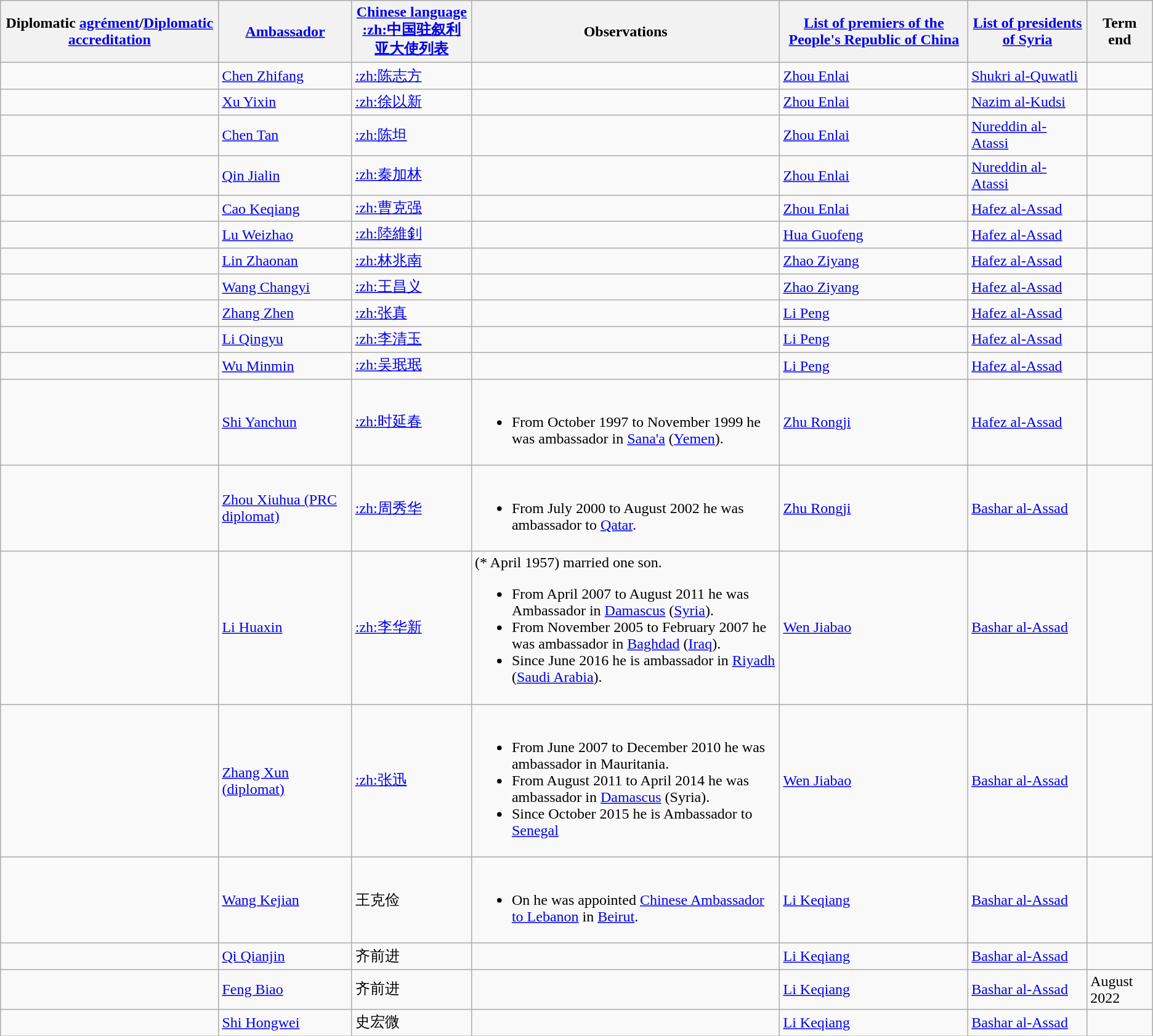<table class="wikitable sortable">
<tr>
<th>Diplomatic <a href='#'>agrément</a>/<a href='#'>Diplomatic accreditation</a></th>
<th><a href='#'>Ambassador</a></th>
<th><a href='#'>Chinese language</a><br><a href='#'>:zh:中国驻叙利亚大使列表</a></th>
<th>Observations</th>
<th><a href='#'>List of premiers of the People's Republic of China</a></th>
<th><a href='#'>List of presidents of Syria</a></th>
<th>Term end</th>
</tr>
<tr>
<td></td>
<td><a href='#'>Chen Zhifang</a></td>
<td><a href='#'>:zh:陈志方</a></td>
<td></td>
<td><a href='#'>Zhou Enlai</a></td>
<td><a href='#'>Shukri al-Quwatli</a></td>
<td></td>
</tr>
<tr>
<td></td>
<td><a href='#'>Xu Yixin</a></td>
<td><a href='#'>:zh:徐以新</a></td>
<td></td>
<td><a href='#'>Zhou Enlai</a></td>
<td><a href='#'>Nazim al-Kudsi</a></td>
<td></td>
</tr>
<tr>
<td></td>
<td><a href='#'>Chen Tan</a></td>
<td><a href='#'>:zh:陈坦</a></td>
<td></td>
<td><a href='#'>Zhou Enlai</a></td>
<td><a href='#'>Nureddin al-Atassi</a></td>
<td></td>
</tr>
<tr>
<td></td>
<td><a href='#'>Qin Jialin</a></td>
<td><a href='#'>:zh:秦加林</a></td>
<td></td>
<td><a href='#'>Zhou Enlai</a></td>
<td><a href='#'>Nureddin al-Atassi</a></td>
<td></td>
</tr>
<tr>
<td></td>
<td><a href='#'>Cao Keqiang</a></td>
<td><a href='#'>:zh:曹克强</a></td>
<td></td>
<td><a href='#'>Zhou Enlai</a></td>
<td><a href='#'>Hafez al-Assad</a></td>
<td></td>
</tr>
<tr>
<td></td>
<td><a href='#'>Lu Weizhao</a></td>
<td><a href='#'>:zh:陸維釗</a></td>
<td></td>
<td><a href='#'>Hua Guofeng</a></td>
<td><a href='#'>Hafez al-Assad</a></td>
<td></td>
</tr>
<tr>
<td></td>
<td><a href='#'>Lin Zhaonan</a></td>
<td><a href='#'>:zh:林兆南</a></td>
<td></td>
<td><a href='#'>Zhao Ziyang</a></td>
<td><a href='#'>Hafez al-Assad</a></td>
<td></td>
</tr>
<tr>
<td></td>
<td><a href='#'>Wang Changyi</a></td>
<td><a href='#'>:zh:王昌义</a></td>
<td></td>
<td><a href='#'>Zhao Ziyang</a></td>
<td><a href='#'>Hafez al-Assad</a></td>
<td></td>
</tr>
<tr>
<td></td>
<td><a href='#'>Zhang Zhen</a></td>
<td><a href='#'>:zh:张真</a></td>
<td></td>
<td><a href='#'>Li Peng</a></td>
<td><a href='#'>Hafez al-Assad</a></td>
<td></td>
</tr>
<tr>
<td></td>
<td><a href='#'>Li Qingyu</a></td>
<td><a href='#'>:zh:李清玉</a></td>
<td></td>
<td><a href='#'>Li Peng</a></td>
<td><a href='#'>Hafez al-Assad</a></td>
<td></td>
</tr>
<tr>
<td></td>
<td><a href='#'>Wu Minmin</a></td>
<td><a href='#'>:zh:吴珉珉</a></td>
<td></td>
<td><a href='#'>Li Peng</a></td>
<td><a href='#'>Hafez al-Assad</a></td>
<td></td>
</tr>
<tr>
<td></td>
<td><a href='#'>Shi Yanchun</a></td>
<td><a href='#'>:zh:时延春</a></td>
<td><br><ul><li>From October 1997 to November 1999 he was ambassador in <a href='#'>Sana'a</a> (<a href='#'>Yemen</a>).</li></ul></td>
<td><a href='#'>Zhu Rongji</a></td>
<td><a href='#'>Hafez al-Assad</a></td>
<td></td>
</tr>
<tr>
<td></td>
<td><a href='#'>Zhou Xiuhua (PRC diplomat)</a></td>
<td><a href='#'>:zh:周秀华</a></td>
<td><br><ul><li>From July 2000 to August 2002 he was ambassador to <a href='#'>Qatar</a>.</li></ul></td>
<td><a href='#'>Zhu Rongji</a></td>
<td><a href='#'>Bashar al-Assad</a></td>
<td></td>
</tr>
<tr>
<td></td>
<td><a href='#'>Li Huaxin</a></td>
<td><a href='#'>:zh:李华新</a></td>
<td>(* April 1957) married one son.<br><ul><li>From  April 2007 to August 2011 he was  Ambassador in <a href='#'>Damascus</a> (<a href='#'>Syria</a>).</li><li>From November 2005 to February 2007 he was ambassador in <a href='#'>Baghdad</a> (<a href='#'>Iraq</a>).</li><li>Since June 2016 he is ambassador in <a href='#'>Riyadh</a> (<a href='#'>Saudi Arabia</a>).</li></ul></td>
<td><a href='#'>Wen Jiabao</a></td>
<td><a href='#'>Bashar al-Assad</a></td>
<td></td>
</tr>
<tr>
<td></td>
<td><a href='#'>Zhang Xun (diplomat)</a></td>
<td><a href='#'>:zh:张迅</a></td>
<td><br><ul><li>From June 2007 to December 2010 he was ambassador in Mauritania.</li><li>From  August 2011 to April 2014 he was ambassador in <a href='#'>Damascus</a> (Syria).</li><li>Since October 2015 he is Ambassador to <a href='#'>Senegal</a></li></ul></td>
<td><a href='#'>Wen Jiabao</a></td>
<td><a href='#'>Bashar al-Assad</a></td>
<td></td>
</tr>
<tr>
<td></td>
<td><a href='#'>Wang Kejian</a></td>
<td>王克俭</td>
<td><br><ul><li>On  he was appointed <a href='#'>Chinese Ambassador to Lebanon</a> in <a href='#'>Beirut</a>.</li></ul></td>
<td><a href='#'>Li Keqiang</a></td>
<td><a href='#'>Bashar al-Assad</a></td>
<td></td>
</tr>
<tr>
<td></td>
<td><a href='#'>Qi Qianjin</a></td>
<td>齐前进</td>
<td></td>
<td><a href='#'>Li Keqiang</a></td>
<td><a href='#'>Bashar al-Assad</a></td>
<td></td>
</tr>
<tr>
<td></td>
<td><a href='#'>Feng Biao</a></td>
<td>齐前进</td>
<td></td>
<td><a href='#'>Li Keqiang</a></td>
<td><a href='#'>Bashar al-Assad</a></td>
<td>August 2022</td>
</tr>
<tr>
<td></td>
<td><a href='#'>Shi Hongwei</a></td>
<td>史宏微</td>
<td></td>
<td><a href='#'>Li Keqiang</a></td>
<td><a href='#'>Bashar al-Assad</a></td>
<td></td>
</tr>
</table>
